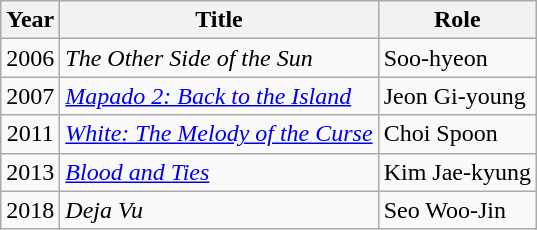<table class="wikitable">
<tr>
<th>Year</th>
<th>Title</th>
<th>Role</th>
</tr>
<tr>
<td style="text-align: center;">2006</td>
<td><em>The Other Side of the Sun</em></td>
<td>Soo-hyeon</td>
</tr>
<tr>
<td style="text-align: center;">2007</td>
<td><em><a href='#'>Mapado 2: Back to the Island</a></em></td>
<td>Jeon Gi-young</td>
</tr>
<tr>
<td style="text-align: center;">2011</td>
<td><em><a href='#'>White: The Melody of the Curse</a></em></td>
<td>Choi Spoon</td>
</tr>
<tr>
<td style="text-align: center;">2013</td>
<td><em><a href='#'>Blood and Ties</a></em></td>
<td>Kim Jae-kyung</td>
</tr>
<tr>
<td style="text-align: center;">2018</td>
<td><em>Deja Vu</em></td>
<td>Seo Woo-Jin</td>
</tr>
</table>
